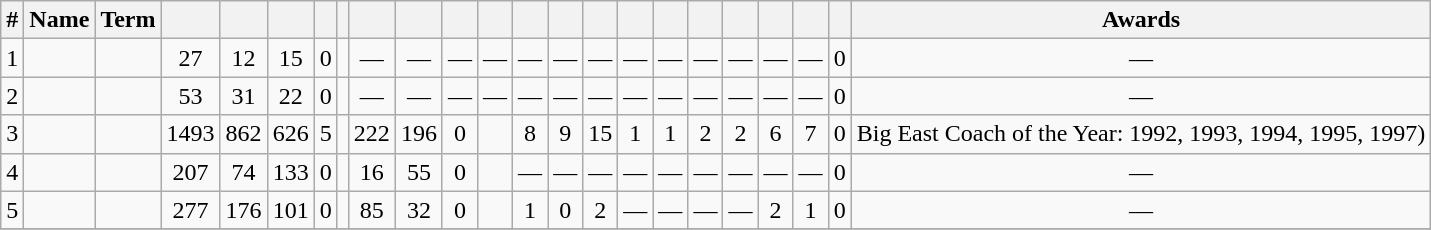<table class="wikitable sortable" style="text-align:center;">
<tr>
<th scope="col">#</th>
<th scope="col">Name</th>
<th scope="col">Term</th>
<th scope="col"></th>
<th scope="col"></th>
<th scope="col"></th>
<th scope="col"></th>
<th scope="col"></th>
<th scope="col"></th>
<th scope="col"></th>
<th scope="col"></th>
<th scope="col"></th>
<th scope="col"></th>
<th scope="col"></th>
<th scope="col"></th>
<th scope="col"></th>
<th scope="col"></th>
<th scope="col"></th>
<th scope="col"></th>
<th scope="col"></th>
<th scope="col"></th>
<th scope="col"></th>
<th scope="col" class="unsortable">Awards</th>
</tr>
<tr>
<td scope="row">1</td>
<td></td>
<td></td>
<td>27</td>
<td>12</td>
<td>15</td>
<td>0</td>
<td></td>
<td>—</td>
<td>—</td>
<td>—</td>
<td>—</td>
<td>—</td>
<td>—</td>
<td>—</td>
<td>—</td>
<td>—</td>
<td>—</td>
<td>—</td>
<td>—</td>
<td>—</td>
<td>0</td>
<td>—</td>
</tr>
<tr>
<td scope="row">2</td>
<td></td>
<td></td>
<td>53</td>
<td>31</td>
<td>22</td>
<td>0</td>
<td></td>
<td>—</td>
<td>—</td>
<td>—</td>
<td>—</td>
<td>—</td>
<td>—</td>
<td>—</td>
<td>—</td>
<td>—</td>
<td>—</td>
<td>—</td>
<td>—</td>
<td>—</td>
<td>0</td>
<td>—</td>
</tr>
<tr>
<td scope="row">3</td>
<td></td>
<td></td>
<td>1493</td>
<td>862</td>
<td>626</td>
<td>5</td>
<td></td>
<td>222</td>
<td>196</td>
<td>0</td>
<td></td>
<td>8</td>
<td>9</td>
<td>15</td>
<td>1</td>
<td>1</td>
<td>2</td>
<td>2</td>
<td>6</td>
<td>7</td>
<td>0</td>
<td>Big East Coach of the Year: 1992, 1993, 1994, 1995, 1997)</td>
</tr>
<tr>
<td scope="row">4</td>
<td></td>
<td></td>
<td>207</td>
<td>74</td>
<td>133</td>
<td>0</td>
<td></td>
<td>16</td>
<td>55</td>
<td>0</td>
<td></td>
<td>—</td>
<td>—</td>
<td>—</td>
<td>—</td>
<td>—</td>
<td>—</td>
<td>—</td>
<td>—</td>
<td>—</td>
<td>0</td>
<td>—</td>
</tr>
<tr>
<td scope="row">5</td>
<td></td>
<td></td>
<td>277</td>
<td>176</td>
<td>101</td>
<td>0</td>
<td></td>
<td>85</td>
<td>32</td>
<td>0</td>
<td></td>
<td>1</td>
<td>0</td>
<td>2</td>
<td>—</td>
<td>—</td>
<td>—</td>
<td>—</td>
<td>2</td>
<td>1</td>
<td>0</td>
<td>—</td>
</tr>
<tr>
</tr>
</table>
